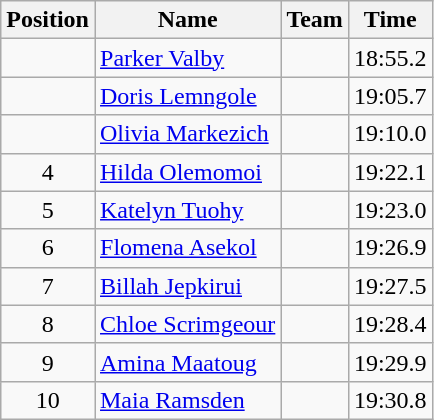<table class="wikitable sortable">
<tr>
<th>Position</th>
<th>Name</th>
<th>Team</th>
<th>Time</th>
</tr>
<tr>
<td align=center></td>
<td><a href='#'>Parker Valby</a></td>
<td></td>
<td>18:55.2</td>
</tr>
<tr>
<td align=center></td>
<td><a href='#'>Doris Lemngole</a></td>
<td></td>
<td>19:05.7</td>
</tr>
<tr>
<td align=center></td>
<td><a href='#'>Olivia Markezich</a></td>
<td></td>
<td>19:10.0</td>
</tr>
<tr>
<td align=center>4</td>
<td><a href='#'>Hilda Olemomoi</a></td>
<td></td>
<td>19:22.1</td>
</tr>
<tr>
<td align=center>5</td>
<td><a href='#'>Katelyn Tuohy</a></td>
<td></td>
<td>19:23.0</td>
</tr>
<tr>
<td align=center>6</td>
<td><a href='#'>Flomena Asekol</a></td>
<td></td>
<td>19:26.9</td>
</tr>
<tr>
<td align=center>7</td>
<td><a href='#'>Billah Jepkirui</a></td>
<td></td>
<td>19:27.5</td>
</tr>
<tr>
<td align=center>8</td>
<td><a href='#'>Chloe Scrimgeour</a></td>
<td></td>
<td>19:28.4</td>
</tr>
<tr>
<td align=center>9</td>
<td><a href='#'>Amina Maatoug</a></td>
<td></td>
<td>19:29.9</td>
</tr>
<tr>
<td align=center>10</td>
<td><a href='#'>Maia Ramsden</a></td>
<td></td>
<td>19:30.8</td>
</tr>
</table>
